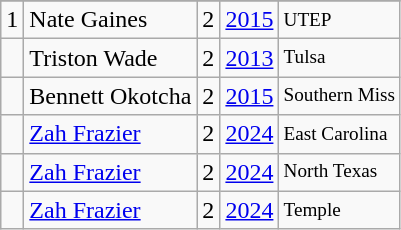<table class="wikitable">
<tr>
</tr>
<tr>
<td>1</td>
<td>Nate Gaines</td>
<td>2</td>
<td><a href='#'>2015</a></td>
<td style="font-size:80%;">UTEP</td>
</tr>
<tr>
<td></td>
<td>Triston Wade</td>
<td>2</td>
<td><a href='#'>2013</a></td>
<td style="font-size:80%;">Tulsa</td>
</tr>
<tr>
<td></td>
<td>Bennett Okotcha</td>
<td>2</td>
<td><a href='#'>2015</a></td>
<td style="font-size:80%;">Southern Miss</td>
</tr>
<tr>
<td></td>
<td><a href='#'>Zah Frazier</a></td>
<td>2</td>
<td><a href='#'>2024</a></td>
<td style="font-size:80%;">East Carolina</td>
</tr>
<tr>
<td></td>
<td><a href='#'>Zah Frazier</a></td>
<td>2</td>
<td><a href='#'>2024</a></td>
<td style="font-size:80%;">North Texas</td>
</tr>
<tr>
<td></td>
<td><a href='#'>Zah Frazier</a></td>
<td>2</td>
<td><a href='#'>2024</a></td>
<td style="font-size:80%;">Temple</td>
</tr>
</table>
